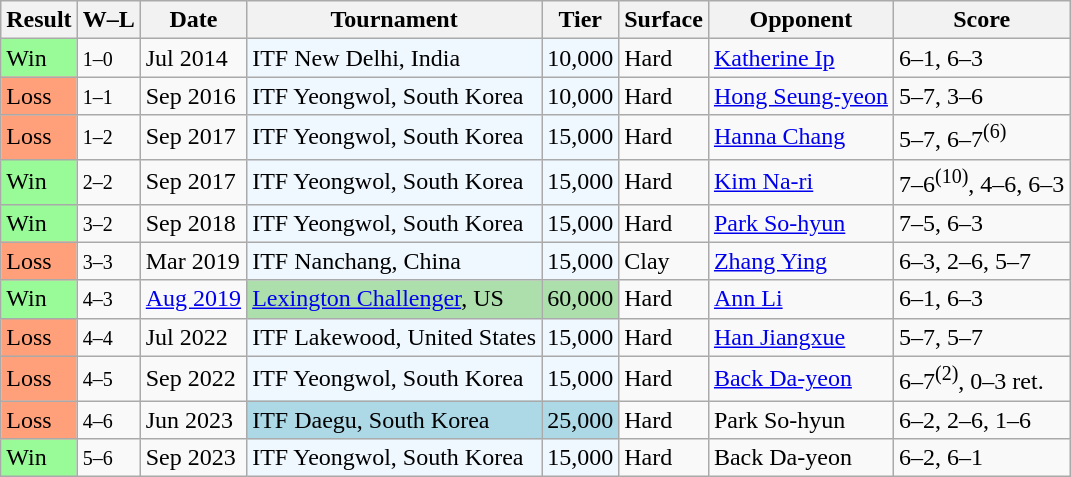<table class="sortable wikitable">
<tr>
<th>Result</th>
<th class="unsortable">W–L</th>
<th>Date</th>
<th>Tournament</th>
<th>Tier</th>
<th>Surface</th>
<th>Opponent</th>
<th class="unsortable">Score</th>
</tr>
<tr>
<td style="background:#98fb98;">Win</td>
<td><small>1–0</small></td>
<td>Jul 2014</td>
<td style="background:#f0f8ff;">ITF New Delhi, India</td>
<td style="background:#f0f8ff;">10,000</td>
<td>Hard</td>
<td> <a href='#'>Katherine Ip</a></td>
<td>6–1, 6–3</td>
</tr>
<tr>
<td style="background:#ffa07a;">Loss</td>
<td><small>1–1</small></td>
<td>Sep 2016</td>
<td style="background:#f0f8ff;">ITF Yeongwol, South Korea</td>
<td style="background:#f0f8ff;">10,000</td>
<td>Hard</td>
<td> <a href='#'>Hong Seung-yeon</a></td>
<td>5–7, 3–6</td>
</tr>
<tr>
<td style="background:#ffa07a;">Loss</td>
<td><small>1–2</small></td>
<td>Sep 2017</td>
<td style="background:#f0f8ff;">ITF Yeongwol, South Korea</td>
<td style="background:#f0f8ff;">15,000</td>
<td>Hard</td>
<td> <a href='#'>Hanna Chang</a></td>
<td>5–7, 6–7<sup>(6)</sup></td>
</tr>
<tr>
<td style="background:#98fb98;">Win</td>
<td><small>2–2</small></td>
<td>Sep 2017</td>
<td style="background:#f0f8ff;">ITF Yeongwol, South Korea</td>
<td style="background:#f0f8ff;">15,000</td>
<td>Hard</td>
<td> <a href='#'>Kim Na-ri</a></td>
<td>7–6<sup>(10)</sup>, 4–6, 6–3</td>
</tr>
<tr>
<td style="background:#98fb98;">Win</td>
<td><small>3–2</small></td>
<td>Sep 2018</td>
<td style="background:#f0f8ff;">ITF Yeongwol, South Korea</td>
<td style="background:#f0f8ff;">15,000</td>
<td>Hard</td>
<td> <a href='#'>Park So-hyun</a></td>
<td>7–5, 6–3</td>
</tr>
<tr>
<td style="background:#ffa07a;">Loss</td>
<td><small>3–3</small></td>
<td>Mar 2019</td>
<td style="background:#f0f8ff;">ITF Nanchang, China</td>
<td style="background:#f0f8ff;">15,000</td>
<td>Clay</td>
<td> <a href='#'>Zhang Ying</a></td>
<td>6–3, 2–6, 5–7</td>
</tr>
<tr>
<td style="background:#98fb98;">Win</td>
<td><small>4–3</small></td>
<td><a href='#'>Aug 2019</a></td>
<td style="background:#addfad;"><a href='#'>Lexington Challenger</a>, US</td>
<td style="background:#addfad;">60,000</td>
<td>Hard</td>
<td> <a href='#'>Ann Li</a></td>
<td>6–1, 6–3</td>
</tr>
<tr>
<td style="background:#ffa07a;">Loss</td>
<td><small>4–4</small></td>
<td>Jul 2022</td>
<td style="background:#f0f8ff;">ITF Lakewood, United States</td>
<td style="background:#f0f8ff;">15,000</td>
<td>Hard</td>
<td> <a href='#'>Han Jiangxue</a></td>
<td>5–7, 5–7</td>
</tr>
<tr>
<td style="background:#ffa07a;">Loss</td>
<td><small>4–5</small></td>
<td>Sep 2022</td>
<td style="background:#f0f8ff;">ITF Yeongwol, South Korea</td>
<td style="background:#f0f8ff;">15,000</td>
<td>Hard</td>
<td> <a href='#'>Back Da-yeon</a></td>
<td>6–7<sup>(2)</sup>, 0–3 ret.</td>
</tr>
<tr>
<td style="background:#ffa07a;">Loss</td>
<td><small>4–6</small></td>
<td>Jun 2023</td>
<td style="background:lightblue;">ITF Daegu, South Korea</td>
<td style="background:lightblue;">25,000</td>
<td>Hard</td>
<td> Park So-hyun</td>
<td>6–2, 2–6, 1–6</td>
</tr>
<tr>
<td style="background:#98fb98;">Win</td>
<td><small>5–6</small></td>
<td>Sep 2023</td>
<td style="background:#f0f8ff;">ITF Yeongwol, South Korea</td>
<td style="background:#f0f8ff;">15,000</td>
<td>Hard</td>
<td> Back Da-yeon</td>
<td>6–2, 6–1</td>
</tr>
</table>
